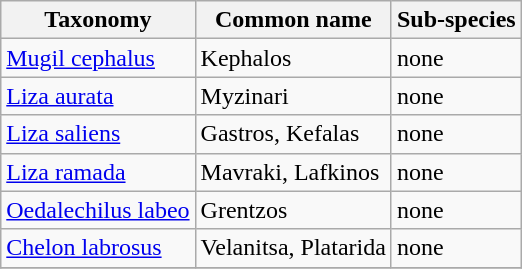<table class="wikitable">
<tr>
<th>Taxonomy</th>
<th>Common name</th>
<th>Sub-species</th>
</tr>
<tr>
<td><a href='#'>Mugil cephalus</a></td>
<td>Kephalos</td>
<td>none</td>
</tr>
<tr>
<td><a href='#'>Liza aurata</a></td>
<td>Myzinari</td>
<td>none</td>
</tr>
<tr>
<td><a href='#'>Liza saliens</a></td>
<td>Gastros, Kefalas</td>
<td>none</td>
</tr>
<tr>
<td><a href='#'>Liza ramada</a></td>
<td>Mavraki, Lafkinos</td>
<td>none</td>
</tr>
<tr>
<td><a href='#'>Oedalechilus labeo</a></td>
<td>Grentzos</td>
<td>none</td>
</tr>
<tr>
<td><a href='#'>Chelon labrosus</a></td>
<td>Velanitsa, Platarida</td>
<td>none</td>
</tr>
<tr>
</tr>
</table>
